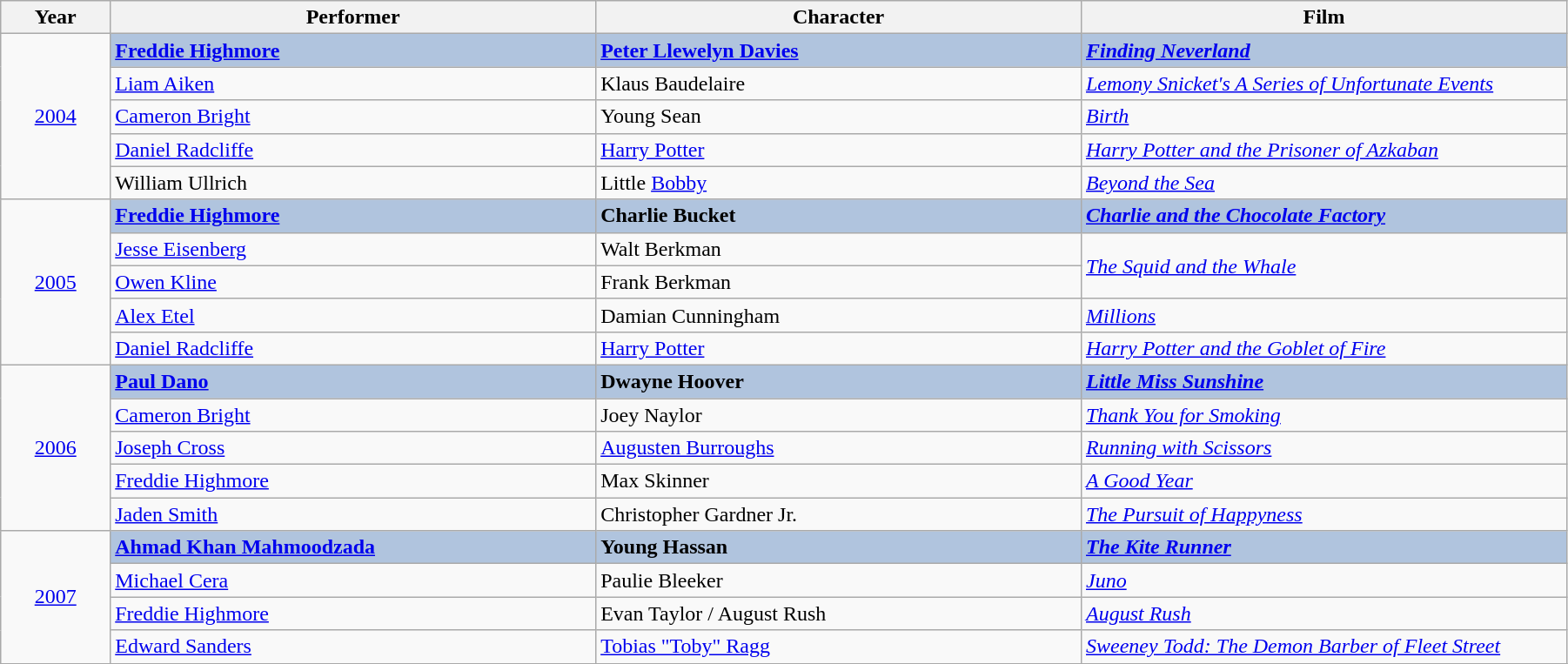<table class="wikitable" width="95%" align="center">
<tr>
<th width="7%">Year</th>
<th width="31%">Performer</th>
<th width="31%">Character</th>
<th width="31%">Film</th>
</tr>
<tr>
<td rowspan="5" style="text-align:center;"><a href='#'>2004</a><br></td>
<td style="background:#B0C4DE;"><strong><a href='#'>Freddie Highmore</a></strong></td>
<td style="background:#B0C4DE;"><strong><a href='#'>Peter Llewelyn Davies</a></strong></td>
<td style="background:#B0C4DE;"><strong><em><a href='#'>Finding Neverland</a></em></strong></td>
</tr>
<tr>
<td><a href='#'>Liam Aiken</a></td>
<td>Klaus Baudelaire</td>
<td><em><a href='#'>Lemony Snicket's A Series of Unfortunate Events</a></em></td>
</tr>
<tr>
<td><a href='#'>Cameron Bright</a></td>
<td>Young Sean</td>
<td><em><a href='#'>Birth</a></em></td>
</tr>
<tr>
<td><a href='#'>Daniel Radcliffe</a></td>
<td><a href='#'>Harry Potter</a></td>
<td><em><a href='#'>Harry Potter and the Prisoner of Azkaban</a></em></td>
</tr>
<tr>
<td>William Ullrich</td>
<td>Little <a href='#'>Bobby</a></td>
<td><em><a href='#'>Beyond the Sea</a></em></td>
</tr>
<tr>
<td rowspan="5" style="text-align:center;"><a href='#'>2005</a><br></td>
<td style="background:#B0C4DE;"><strong><a href='#'>Freddie Highmore</a></strong></td>
<td style="background:#B0C4DE;"><strong>Charlie Bucket</strong></td>
<td style="background:#B0C4DE;"><strong><em><a href='#'>Charlie and the Chocolate Factory</a></em></strong></td>
</tr>
<tr>
<td><a href='#'>Jesse Eisenberg</a></td>
<td>Walt Berkman</td>
<td rowspan="2"><em><a href='#'>The Squid and the Whale</a></em></td>
</tr>
<tr>
<td><a href='#'>Owen Kline</a></td>
<td>Frank Berkman</td>
</tr>
<tr>
<td><a href='#'>Alex Etel</a></td>
<td>Damian Cunningham</td>
<td><em><a href='#'>Millions</a></em></td>
</tr>
<tr>
<td><a href='#'>Daniel Radcliffe</a></td>
<td><a href='#'>Harry Potter</a></td>
<td><em><a href='#'>Harry Potter and the Goblet of Fire</a></em></td>
</tr>
<tr>
<td rowspan="5" style="text-align:center;"><a href='#'>2006</a><br></td>
<td style="background:#B0C4DE;"><strong><a href='#'>Paul Dano</a></strong></td>
<td style="background:#B0C4DE;"><strong>Dwayne Hoover</strong></td>
<td style="background:#B0C4DE;"><strong><em><a href='#'>Little Miss Sunshine</a></em></strong></td>
</tr>
<tr>
<td><a href='#'>Cameron Bright</a></td>
<td>Joey Naylor</td>
<td><em><a href='#'>Thank You for Smoking</a></em></td>
</tr>
<tr>
<td><a href='#'>Joseph Cross</a></td>
<td><a href='#'>Augusten Burroughs</a></td>
<td><em><a href='#'>Running with Scissors</a></em></td>
</tr>
<tr>
<td><a href='#'>Freddie Highmore</a></td>
<td>Max Skinner</td>
<td><em><a href='#'>A Good Year</a></em></td>
</tr>
<tr>
<td><a href='#'>Jaden Smith</a></td>
<td>Christopher Gardner Jr.</td>
<td><em><a href='#'>The Pursuit of Happyness</a></em></td>
</tr>
<tr>
<td rowspan="4" style="text-align:center;"><a href='#'>2007</a><br></td>
<td style="background:#B0C4DE;"><strong><a href='#'>Ahmad Khan Mahmoodzada</a></strong></td>
<td style="background:#B0C4DE;"><strong>Young Hassan</strong></td>
<td style="background:#B0C4DE;"><strong><em><a href='#'>The Kite Runner</a></em></strong></td>
</tr>
<tr>
<td><a href='#'>Michael Cera</a></td>
<td>Paulie Bleeker</td>
<td><em><a href='#'>Juno</a></em></td>
</tr>
<tr>
<td><a href='#'>Freddie Highmore</a></td>
<td>Evan Taylor / August Rush</td>
<td><em><a href='#'>August Rush</a></em></td>
</tr>
<tr>
<td><a href='#'>Edward Sanders</a></td>
<td><a href='#'>Tobias "Toby" Ragg</a></td>
<td><em><a href='#'>Sweeney Todd: The Demon Barber of Fleet Street</a></em></td>
</tr>
<tr>
</tr>
</table>
